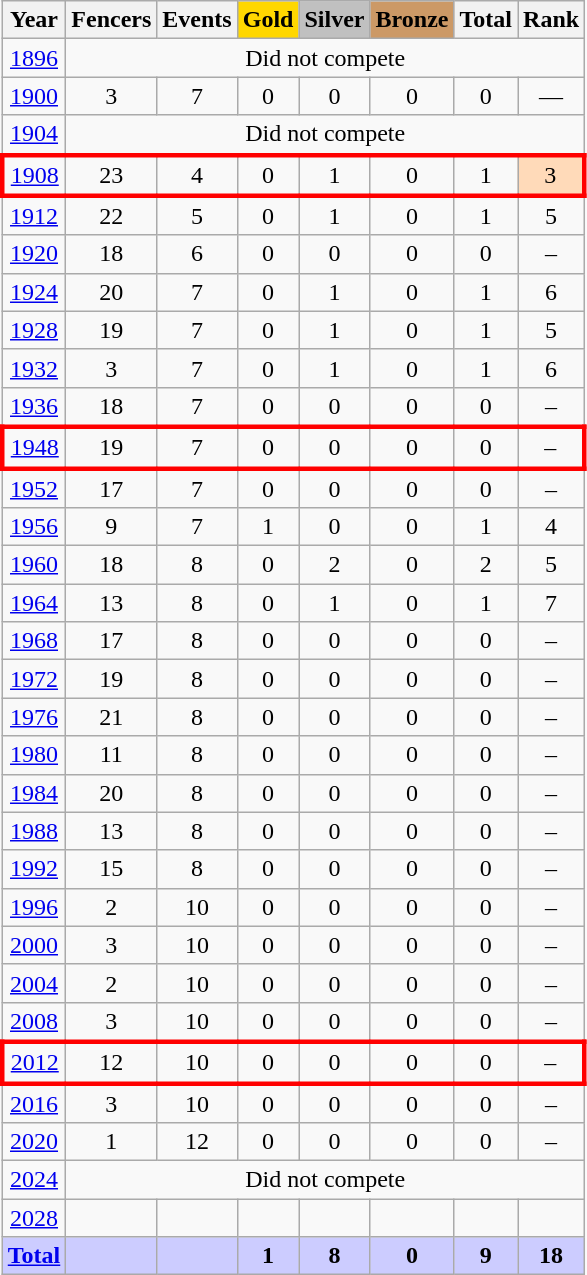<table class="wikitable sortable collapsible collapsed">
<tr>
<th>Year</th>
<th>Fencers</th>
<th>Events</th>
<th style="text-align:center; background-color:gold;"><strong>Gold</strong></th>
<th style="text-align:center; background-color:silver;"><strong>Silver</strong></th>
<th style="text-align:center; background-color:#c96;"><strong>Bronze</strong></th>
<th>Total</th>
<th>Rank</th>
</tr>
<tr style="text-align:center">
<td><a href='#'>1896</a></td>
<td colspan=7>Did not compete</td>
</tr>
<tr style="text-align:center">
<td><a href='#'>1900</a></td>
<td>3</td>
<td>7</td>
<td>0</td>
<td>0</td>
<td>0</td>
<td>0</td>
<td>—</td>
</tr>
<tr style="text-align:center">
<td><a href='#'>1904</a></td>
<td colspan=7>Did not compete</td>
</tr>
<tr style="text-align:center;border: 3px solid red">
<td><a href='#'>1908</a></td>
<td>23</td>
<td>4</td>
<td>0</td>
<td>1</td>
<td>0</td>
<td>1</td>
<td style="background-color:#ffdab9">3</td>
</tr>
<tr style="text-align:center">
<td><a href='#'>1912</a></td>
<td>22</td>
<td>5</td>
<td>0</td>
<td>1</td>
<td>0</td>
<td>1</td>
<td>5</td>
</tr>
<tr style="text-align:center">
<td><a href='#'>1920</a></td>
<td>18</td>
<td>6</td>
<td>0</td>
<td>0</td>
<td>0</td>
<td>0</td>
<td>–</td>
</tr>
<tr style="text-align:center">
<td><a href='#'>1924</a></td>
<td>20</td>
<td>7</td>
<td>0</td>
<td>1</td>
<td>0</td>
<td>1</td>
<td>6</td>
</tr>
<tr style="text-align:center">
<td><a href='#'>1928</a></td>
<td>19</td>
<td>7</td>
<td>0</td>
<td>1</td>
<td>0</td>
<td>1</td>
<td>5</td>
</tr>
<tr style="text-align:center">
<td><a href='#'>1932</a></td>
<td>3</td>
<td>7</td>
<td>0</td>
<td>1</td>
<td>0</td>
<td>1</td>
<td>6</td>
</tr>
<tr style="text-align:center">
<td><a href='#'>1936</a></td>
<td>18</td>
<td>7</td>
<td>0</td>
<td>0</td>
<td>0</td>
<td>0</td>
<td>–</td>
</tr>
<tr style="text-align:center;border: 3px solid red">
<td><a href='#'>1948</a></td>
<td>19</td>
<td>7</td>
<td>0</td>
<td>0</td>
<td>0</td>
<td>0</td>
<td>–</td>
</tr>
<tr style="text-align:center">
<td><a href='#'>1952</a></td>
<td>17</td>
<td>7</td>
<td>0</td>
<td>0</td>
<td>0</td>
<td>0</td>
<td>–</td>
</tr>
<tr style="text-align:center">
<td><a href='#'>1956</a></td>
<td>9</td>
<td>7</td>
<td>1</td>
<td>0</td>
<td>0</td>
<td>1</td>
<td>4</td>
</tr>
<tr style="text-align:center">
<td><a href='#'>1960</a></td>
<td>18</td>
<td>8</td>
<td>0</td>
<td>2</td>
<td>0</td>
<td>2</td>
<td>5</td>
</tr>
<tr style="text-align:center">
<td><a href='#'>1964</a></td>
<td>13</td>
<td>8</td>
<td>0</td>
<td>1</td>
<td>0</td>
<td>1</td>
<td>7</td>
</tr>
<tr style="text-align:center">
<td><a href='#'>1968</a></td>
<td>17</td>
<td>8</td>
<td>0</td>
<td>0</td>
<td>0</td>
<td>0</td>
<td>–</td>
</tr>
<tr style="text-align:center">
<td><a href='#'>1972</a></td>
<td>19</td>
<td>8</td>
<td>0</td>
<td>0</td>
<td>0</td>
<td>0</td>
<td>–</td>
</tr>
<tr style="text-align:center">
<td><a href='#'>1976</a></td>
<td>21</td>
<td>8</td>
<td>0</td>
<td>0</td>
<td>0</td>
<td>0</td>
<td>–</td>
</tr>
<tr style="text-align:center">
<td><a href='#'>1980</a></td>
<td>11</td>
<td>8</td>
<td>0</td>
<td>0</td>
<td>0</td>
<td>0</td>
<td>–</td>
</tr>
<tr style="text-align:center">
<td><a href='#'>1984</a></td>
<td>20</td>
<td>8</td>
<td>0</td>
<td>0</td>
<td>0</td>
<td>0</td>
<td>–</td>
</tr>
<tr style="text-align:center">
<td><a href='#'>1988</a></td>
<td>13</td>
<td>8</td>
<td>0</td>
<td>0</td>
<td>0</td>
<td>0</td>
<td>–</td>
</tr>
<tr style="text-align:center">
<td><a href='#'>1992</a></td>
<td>15</td>
<td>8</td>
<td>0</td>
<td>0</td>
<td>0</td>
<td>0</td>
<td>–</td>
</tr>
<tr style="text-align:center">
<td><a href='#'>1996</a></td>
<td>2</td>
<td>10</td>
<td>0</td>
<td>0</td>
<td>0</td>
<td>0</td>
<td>–</td>
</tr>
<tr style="text-align:center">
<td><a href='#'>2000</a></td>
<td>3</td>
<td>10</td>
<td>0</td>
<td>0</td>
<td>0</td>
<td>0</td>
<td>–</td>
</tr>
<tr style="text-align:center">
<td><a href='#'>2004</a></td>
<td>2</td>
<td>10</td>
<td>0</td>
<td>0</td>
<td>0</td>
<td>0</td>
<td>–</td>
</tr>
<tr style="text-align:center">
<td><a href='#'>2008</a></td>
<td>3</td>
<td>10</td>
<td>0</td>
<td>0</td>
<td>0</td>
<td>0</td>
<td>–</td>
</tr>
<tr style="text-align:center;border: 3px solid red">
<td><a href='#'>2012</a></td>
<td>12</td>
<td>10</td>
<td>0</td>
<td>0</td>
<td>0</td>
<td>0</td>
<td>–</td>
</tr>
<tr style="text-align:center">
<td><a href='#'>2016</a></td>
<td>3</td>
<td>10</td>
<td>0</td>
<td>0</td>
<td>0</td>
<td>0</td>
<td>–</td>
</tr>
<tr style="text-align:center">
<td><a href='#'>2020</a></td>
<td>1</td>
<td>12</td>
<td>0</td>
<td>0</td>
<td>0</td>
<td>0</td>
<td>–</td>
</tr>
<tr style="text-align:center">
<td><a href='#'>2024</a></td>
<td colspan=7>Did not compete</td>
</tr>
<tr style="text-align:center">
<td><a href='#'>2028</a></td>
<td></td>
<td></td>
<td></td>
<td></td>
<td></td>
<td></td>
<td></td>
</tr>
<tr style="text-align:center; background-color:#ccf;">
<td><strong><a href='#'>Total</a></strong></td>
<td></td>
<td></td>
<td><strong>1</strong></td>
<td><strong>8</strong></td>
<td><strong>0</strong></td>
<td><strong>9</strong></td>
<td><strong>18</strong></td>
</tr>
</table>
